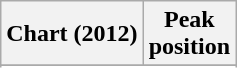<table class="wikitable sortable plainrowheaders" style="text-align:center">
<tr>
<th scope="col">Chart (2012)</th>
<th scope="col">Peak<br>position</th>
</tr>
<tr>
</tr>
<tr>
</tr>
</table>
